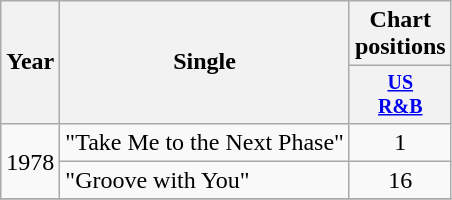<table class="wikitable" style="text-align:center;">
<tr>
<th rowspan="2">Year</th>
<th rowspan="2">Single</th>
<th colspan="1">Chart positions</th>
</tr>
<tr style="font-size:smaller;">
<th width="40"><a href='#'>US<br>R&B</a></th>
</tr>
<tr>
<td rowspan="2">1978</td>
<td align="left">"Take Me to the Next Phase"</td>
<td>1</td>
</tr>
<tr>
<td align="left">"Groove with You"</td>
<td>16</td>
</tr>
<tr>
</tr>
</table>
